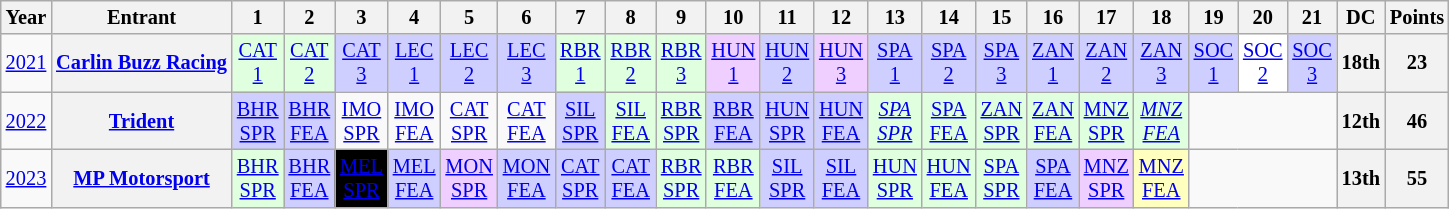<table class="wikitable" style="text-align:center; font-size:85%">
<tr>
<th>Year</th>
<th>Entrant</th>
<th>1</th>
<th>2</th>
<th>3</th>
<th>4</th>
<th>5</th>
<th>6</th>
<th>7</th>
<th>8</th>
<th>9</th>
<th>10</th>
<th>11</th>
<th>12</th>
<th>13</th>
<th>14</th>
<th>15</th>
<th>16</th>
<th>17</th>
<th>18</th>
<th>19</th>
<th>20</th>
<th>21</th>
<th>DC</th>
<th>Points</th>
</tr>
<tr>
<td><a href='#'>2021</a></td>
<th nowrap><a href='#'>Carlin Buzz Racing</a></th>
<td style="background:#DFFFDF;"><a href='#'>CAT<br>1</a><br></td>
<td style="background:#DFFFDF;"><a href='#'>CAT<br>2</a><br></td>
<td style="background:#CFCFFF;"><a href='#'>CAT<br>3</a><br></td>
<td style="background:#CFCFFF;"><a href='#'>LEC<br>1</a><br></td>
<td style="background:#CFCFFF;"><a href='#'>LEC<br>2</a><br></td>
<td style="background:#CFCFFF;"><a href='#'>LEC<br>3</a><br></td>
<td style="background:#DFFFDF;"><a href='#'>RBR<br>1</a><br></td>
<td style="background:#DFFFDF;"><a href='#'>RBR<br>2</a><br></td>
<td style="background:#DFFFDF;"><a href='#'>RBR<br>3</a><br></td>
<td style="background:#EFCFFF;"><a href='#'>HUN<br>1</a><br></td>
<td style="background:#CFCFFF;"><a href='#'>HUN<br>2</a><br></td>
<td style="background:#EFCFFF;"><a href='#'>HUN<br>3</a><br></td>
<td style="background:#CFCFFF;"><a href='#'>SPA<br>1</a><br></td>
<td style="background:#CFCFFF;"><a href='#'>SPA<br>2</a><br></td>
<td style="background:#CFCFFF;"><a href='#'>SPA<br>3</a><br></td>
<td style="background:#CFCFFF;"><a href='#'>ZAN<br>1</a><br></td>
<td style="background:#CFCFFF;"><a href='#'>ZAN<br>2</a><br></td>
<td style="background:#CFCFFF;"><a href='#'>ZAN<br>3</a><br></td>
<td style="background:#CFCFFF;"><a href='#'>SOC<br>1</a><br></td>
<td style="background:#FFFFFF;"><a href='#'>SOC<br>2</a><br></td>
<td style="background:#CFCFFF;"><a href='#'>SOC<br>3</a><br></td>
<th>18th</th>
<th>23</th>
</tr>
<tr>
<td><a href='#'>2022</a></td>
<th nowrap><a href='#'>Trident</a></th>
<td style="background:#CFCFFF;"><a href='#'>BHR<br>SPR</a><br></td>
<td style="background:#CFCFFF;"><a href='#'>BHR<br>FEA</a><br></td>
<td><a href='#'>IMO<br>SPR</a></td>
<td><a href='#'>IMO<br>FEA</a></td>
<td><a href='#'>CAT<br>SPR</a></td>
<td><a href='#'>CAT<br>FEA</a></td>
<td style="background:#CFCFFF;"><a href='#'>SIL<br>SPR</a><br></td>
<td style="background:#DFFFDF;"><a href='#'>SIL<br>FEA</a><br></td>
<td style="background:#DFFFDF;"><a href='#'>RBR<br>SPR</a><br></td>
<td style="background:#CFCFFF;"><a href='#'>RBR<br>FEA</a><br></td>
<td style="background:#CFCFFF;"><a href='#'>HUN<br>SPR</a><br></td>
<td style="background:#CFCFFF;"><a href='#'>HUN<br>FEA</a><br></td>
<td style="background:#DFFFDF;"><em><a href='#'>SPA<br>SPR</a></em><br></td>
<td style="background:#DFFFDF;"><a href='#'>SPA<br>FEA</a><br></td>
<td style="background:#DFFFDF;"><a href='#'>ZAN<br>SPR</a><br></td>
<td style="background:#DFFFDF;"><a href='#'>ZAN<br>FEA</a><br></td>
<td style="background:#DFFFDF;"><a href='#'>MNZ<br>SPR</a><br></td>
<td style="background:#DFFFDF;"><em><a href='#'>MNZ<br>FEA</a></em><br></td>
<td colspan=3></td>
<th>12th</th>
<th>46</th>
</tr>
<tr>
<td><a href='#'>2023</a></td>
<th nowrap><a href='#'>MP Motorsport</a></th>
<td style="background:#DFFFDF;"><a href='#'>BHR<br>SPR</a><br></td>
<td style="background:#CFCFFF;"><a href='#'>BHR<br>FEA</a><br></td>
<td style="background:#000000; color:white;"><a href='#'><span>MEL<br>SPR</span></a><br></td>
<td style="background:#CFCFFF;"><a href='#'>MEL<br>FEA</a><br></td>
<td style="background:#EFCFFF;"><a href='#'>MON<br>SPR</a><br></td>
<td style="background:#CFCFFF;"><a href='#'>MON<br>FEA</a><br></td>
<td style="background:#CFCFFF;"><a href='#'>CAT<br>SPR</a><br></td>
<td style="background:#CFCFFF;"><a href='#'>CAT<br>FEA</a><br></td>
<td style="background:#DFFFDF;"><a href='#'>RBR<br>SPR</a><br></td>
<td style="background:#DFFFDF;"><a href='#'>RBR<br>FEA</a><br></td>
<td style="background:#CFCFFF;"><a href='#'>SIL<br>SPR</a><br></td>
<td style="background:#CFCFFF;"><a href='#'>SIL<br>FEA</a><br></td>
<td style="background:#DFFFDF;"><a href='#'>HUN<br>SPR</a><br></td>
<td style="background:#DFFFDF;"><a href='#'>HUN<br>FEA</a><br></td>
<td style="background:#DFFFDF;"><a href='#'>SPA<br>SPR</a><br></td>
<td style="background:#CFCFFF;"><a href='#'>SPA<br>FEA</a><br></td>
<td style="background:#EFCFFF;"><a href='#'>MNZ<br>SPR</a><br></td>
<td style="background:#FFFFBF;"><a href='#'>MNZ<br>FEA</a><br></td>
<td colspan=3></td>
<th>13th</th>
<th>55</th>
</tr>
</table>
